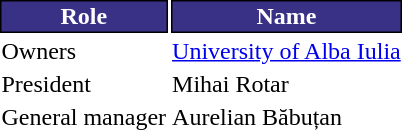<table class="toccolours">
<tr>
<th style="background:#393186;color:#FFFFFF;border:1px solid #000000;">Role</th>
<th style="background:#393186;color:#FFFFFF;border:1px solid #000000;">Name</th>
</tr>
<tr>
<td>Owners</td>
<td> <a href='#'>University of Alba Iulia</a></td>
</tr>
<tr>
<td>President</td>
<td> Mihai Rotar</td>
</tr>
<tr>
<td>General manager</td>
<td> Aurelian Băbuțan</td>
</tr>
</table>
